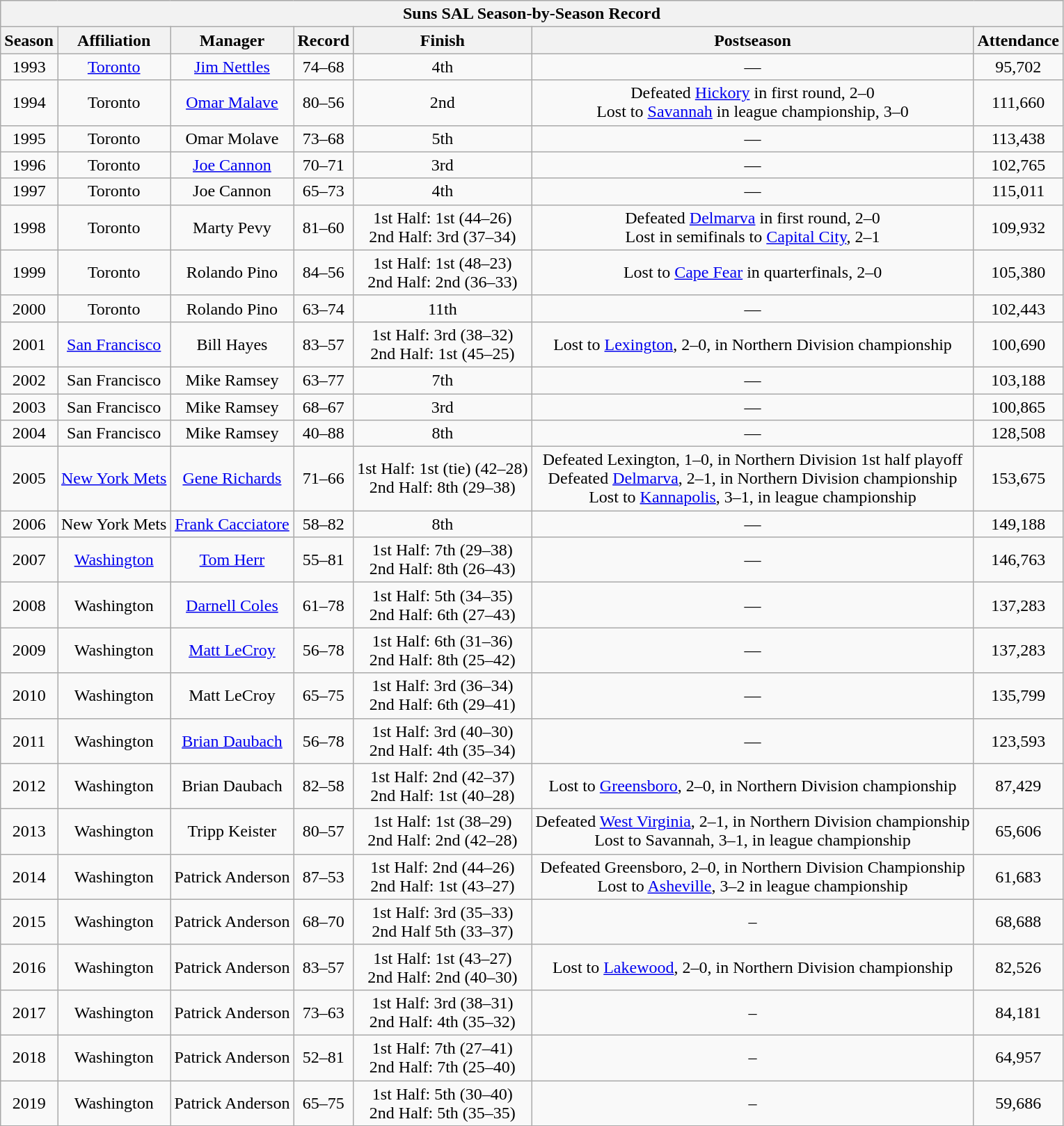<table class="wikitable collapsible collapsed" style="text-align:center;">
<tr style="font-weight:bold; background:#ddd;"|>
<th colspan="9">Suns SAL Season-by-Season Record</th>
</tr>
<tr>
<th>Season</th>
<th>Affiliation</th>
<th>Manager</th>
<th>Record</th>
<th>Finish</th>
<th>Postseason</th>
<th>Attendance</th>
</tr>
<tr>
<td>1993</td>
<td><a href='#'>Toronto</a></td>
<td><a href='#'>Jim Nettles</a></td>
<td>74–68</td>
<td>4th</td>
<td>—</td>
<td>95,702</td>
</tr>
<tr>
<td>1994</td>
<td>Toronto</td>
<td><a href='#'>Omar Malave</a></td>
<td>80–56</td>
<td>2nd</td>
<td>Defeated <a href='#'>Hickory</a> in first round, 2–0 <br> Lost to <a href='#'>Savannah</a> in league championship, 3–0</td>
<td>111,660</td>
</tr>
<tr>
<td>1995</td>
<td>Toronto</td>
<td>Omar Molave</td>
<td>73–68</td>
<td>5th</td>
<td>—</td>
<td>113,438</td>
</tr>
<tr>
<td>1996</td>
<td>Toronto</td>
<td><a href='#'>Joe Cannon</a></td>
<td>70–71</td>
<td>3rd</td>
<td>—</td>
<td>102,765</td>
</tr>
<tr>
<td>1997</td>
<td>Toronto</td>
<td>Joe Cannon</td>
<td>65–73</td>
<td>4th</td>
<td>—</td>
<td>115,011</td>
</tr>
<tr>
<td>1998</td>
<td>Toronto</td>
<td>Marty Pevy</td>
<td>81–60</td>
<td>1st Half: 1st (44–26) <br> 2nd Half: 3rd (37–34)</td>
<td>Defeated <a href='#'>Delmarva</a> in first round, 2–0 <br> Lost in semifinals to <a href='#'>Capital City</a>, 2–1</td>
<td>109,932</td>
</tr>
<tr>
<td>1999</td>
<td>Toronto</td>
<td>Rolando Pino</td>
<td>84–56</td>
<td>1st Half: 1st (48–23) <br> 2nd Half: 2nd (36–33)</td>
<td>Lost to <a href='#'>Cape Fear</a> in quarterfinals, 2–0</td>
<td>105,380</td>
</tr>
<tr>
<td>2000</td>
<td>Toronto</td>
<td>Rolando Pino</td>
<td>63–74</td>
<td>11th</td>
<td>—</td>
<td>102,443</td>
</tr>
<tr>
<td>2001</td>
<td><a href='#'>San Francisco</a></td>
<td>Bill Hayes</td>
<td>83–57</td>
<td>1st Half: 3rd (38–32) <br> 2nd Half: 1st (45–25)</td>
<td>Lost to <a href='#'>Lexington</a>, 2–0, in Northern Division championship</td>
<td>100,690</td>
</tr>
<tr>
<td>2002</td>
<td>San Francisco</td>
<td>Mike Ramsey</td>
<td>63–77</td>
<td>7th</td>
<td>—</td>
<td>103,188</td>
</tr>
<tr>
<td>2003</td>
<td>San Francisco</td>
<td>Mike Ramsey</td>
<td>68–67</td>
<td>3rd</td>
<td>—</td>
<td>100,865</td>
</tr>
<tr>
<td>2004</td>
<td>San Francisco</td>
<td>Mike Ramsey</td>
<td>40–88</td>
<td>8th</td>
<td>—</td>
<td>128,508</td>
</tr>
<tr>
<td>2005</td>
<td><a href='#'>New York Mets</a></td>
<td><a href='#'>Gene Richards</a></td>
<td>71–66</td>
<td>1st Half: 1st (tie) (42–28) <br> 2nd Half: 8th (29–38)</td>
<td>Defeated Lexington, 1–0, in Northern Division 1st half playoff <br> Defeated <a href='#'>Delmarva</a>, 2–1, in Northern Division championship <br> Lost to <a href='#'>Kannapolis</a>, 3–1, in league championship</td>
<td>153,675</td>
</tr>
<tr>
<td>2006</td>
<td>New York Mets</td>
<td><a href='#'>Frank Cacciatore</a></td>
<td>58–82</td>
<td>8th</td>
<td>—</td>
<td>149,188</td>
</tr>
<tr>
<td>2007</td>
<td><a href='#'>Washington</a></td>
<td><a href='#'>Tom Herr</a></td>
<td>55–81</td>
<td>1st Half: 7th (29–38) <br> 2nd Half: 8th (26–43)</td>
<td>—</td>
<td>146,763</td>
</tr>
<tr>
<td>2008</td>
<td>Washington</td>
<td><a href='#'>Darnell Coles</a></td>
<td>61–78</td>
<td>1st Half: 5th (34–35) <br> 2nd Half: 6th (27–43)</td>
<td>—</td>
<td>137,283</td>
</tr>
<tr>
<td>2009</td>
<td>Washington</td>
<td><a href='#'>Matt LeCroy</a></td>
<td>56–78</td>
<td>1st Half: 6th (31–36) <br> 2nd Half: 8th (25–42)</td>
<td>—</td>
<td>137,283</td>
</tr>
<tr>
<td>2010</td>
<td>Washington</td>
<td>Matt LeCroy</td>
<td>65–75</td>
<td>1st Half: 3rd (36–34) <br> 2nd Half: 6th (29–41)</td>
<td>—</td>
<td>135,799</td>
</tr>
<tr>
<td>2011</td>
<td>Washington</td>
<td><a href='#'>Brian Daubach</a></td>
<td>56–78</td>
<td>1st Half: 3rd (40–30) <br> 2nd Half: 4th (35–34)</td>
<td>—</td>
<td>123,593</td>
</tr>
<tr>
<td>2012</td>
<td>Washington</td>
<td>Brian Daubach</td>
<td>82–58</td>
<td>1st Half: 2nd (42–37) <br> 2nd Half: 1st (40–28)</td>
<td>Lost to <a href='#'>Greensboro</a>, 2–0, in Northern Division championship</td>
<td>87,429</td>
</tr>
<tr>
<td>2013</td>
<td>Washington</td>
<td>Tripp Keister</td>
<td>80–57</td>
<td>1st Half: 1st (38–29) <br> 2nd Half: 2nd (42–28)</td>
<td>Defeated <a href='#'>West Virginia</a>, 2–1, in Northern Division championship <br> Lost to Savannah, 3–1, in league championship</td>
<td>65,606</td>
</tr>
<tr>
<td>2014</td>
<td>Washington</td>
<td>Patrick Anderson</td>
<td>87–53</td>
<td>1st Half: 2nd (44–26) <br> 2nd Half: 1st (43–27)</td>
<td>Defeated Greensboro, 2–0, in Northern Division Championship <br> Lost to <a href='#'>Asheville</a>, 3–2 in league championship</td>
<td>61,683</td>
</tr>
<tr>
<td>2015</td>
<td>Washington</td>
<td>Patrick Anderson</td>
<td>68–70</td>
<td>1st Half: 3rd (35–33) <br> 2nd Half 5th (33–37)</td>
<td>–</td>
<td>68,688</td>
</tr>
<tr>
<td>2016</td>
<td>Washington</td>
<td>Patrick Anderson</td>
<td>83–57</td>
<td>1st Half: 1st (43–27) <br> 2nd Half: 2nd (40–30)</td>
<td>Lost to <a href='#'>Lakewood</a>, 2–0, in Northern Division championship</td>
<td>82,526</td>
</tr>
<tr>
<td>2017</td>
<td>Washington</td>
<td>Patrick Anderson</td>
<td>73–63</td>
<td>1st Half: 3rd (38–31) <br> 2nd Half: 4th (35–32)</td>
<td>–</td>
<td>84,181</td>
</tr>
<tr>
<td>2018</td>
<td>Washington</td>
<td>Patrick Anderson</td>
<td>52–81</td>
<td>1st Half: 7th (27–41) <br> 2nd Half: 7th (25–40)</td>
<td>–</td>
<td>64,957</td>
</tr>
<tr>
<td>2019</td>
<td>Washington</td>
<td>Patrick Anderson</td>
<td>65–75</td>
<td>1st Half: 5th (30–40) <br> 2nd Half: 5th (35–35)</td>
<td>–</td>
<td>59,686</td>
</tr>
</table>
